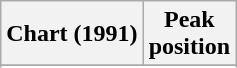<table class="wikitable sortable plainrowheaders">
<tr>
<th>Chart (1991)</th>
<th>Peak<br>position</th>
</tr>
<tr>
</tr>
<tr>
</tr>
<tr>
</tr>
</table>
